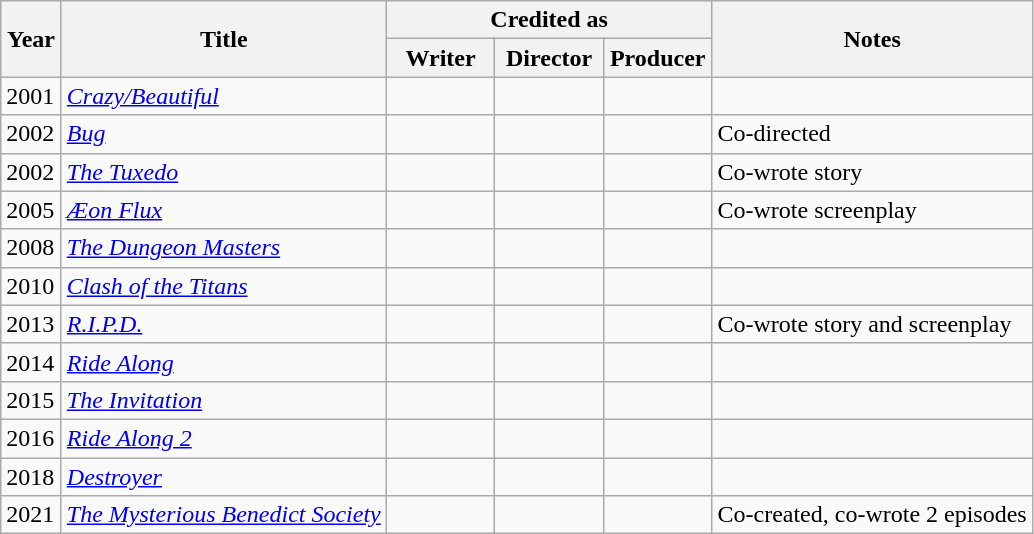<table class="wikitable plainrowheaders sortable">
<tr>
<th rowspan="2" style="width:33px;">Year</th>
<th rowspan="2">Title</th>
<th colspan="3">Credited as</th>
<th rowspan="2" class="unsortable">Notes</th>
</tr>
<tr>
<th width="65">Writer</th>
<th width="65">Director</th>
<th width="65">Producer</th>
</tr>
<tr>
<td>2001</td>
<td><em><a href='#'>Crazy/Beautiful</a></em></td>
<td></td>
<td></td>
<td></td>
<td></td>
</tr>
<tr>
<td>2002</td>
<td><a href='#'><em>Bug</em></a></td>
<td></td>
<td></td>
<td></td>
<td>Co-directed</td>
</tr>
<tr>
<td>2002</td>
<td><em><a href='#'>The Tuxedo</a></em></td>
<td></td>
<td></td>
<td></td>
<td>Co-wrote story</td>
</tr>
<tr>
<td>2005</td>
<td><em><a href='#'>Æon Flux</a></em></td>
<td></td>
<td></td>
<td></td>
<td>Co-wrote screenplay</td>
</tr>
<tr>
<td>2008</td>
<td><em><a href='#'>The Dungeon Masters</a></em></td>
<td></td>
<td></td>
<td></td>
<td></td>
</tr>
<tr>
<td>2010</td>
<td><em><a href='#'>Clash of the Titans</a></em></td>
<td></td>
<td></td>
<td></td>
<td></td>
</tr>
<tr>
<td>2013</td>
<td><em><a href='#'>R.I.P.D.</a></em></td>
<td></td>
<td></td>
<td></td>
<td>Co-wrote story and screenplay</td>
</tr>
<tr>
<td>2014</td>
<td><em><a href='#'>Ride Along</a></em></td>
<td></td>
<td></td>
<td></td>
<td></td>
</tr>
<tr>
<td>2015</td>
<td><em><a href='#'>The Invitation</a></em></td>
<td></td>
<td></td>
<td></td>
<td></td>
</tr>
<tr>
<td>2016</td>
<td><em><a href='#'>Ride Along 2</a></em></td>
<td></td>
<td></td>
<td></td>
<td></td>
</tr>
<tr>
<td>2018</td>
<td><em><a href='#'>Destroyer</a></em></td>
<td></td>
<td></td>
<td></td>
<td></td>
</tr>
<tr>
<td>2021</td>
<td><em><a href='#'>The Mysterious Benedict Society</a></em></td>
<td></td>
<td></td>
<td></td>
<td>Co-created, co-wrote 2 episodes</td>
</tr>
</table>
